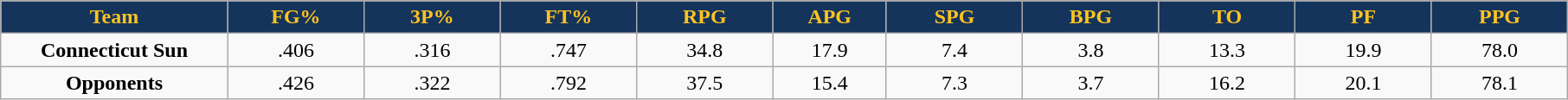<table class="wikitable sortable" style="text-align:center;">
<tr>
<th style="background:#14345B;color:#ffc322;" width="10%">Team</th>
<th style="background:#14345B;color:#ffc322;" width="6%">FG%</th>
<th style="background:#14345B;color:#ffc322;" width="6%">3P%</th>
<th style="background:#14345B;color:#ffc322;" width="6%">FT%</th>
<th style="background:#14345B;color:#ffc322;" width="6%">RPG</th>
<th style="background:#14345B;color:#ffc322;" width="5%">APG</th>
<th style="background:#14345B;color:#ffc322;" width="6%">SPG</th>
<th style="background:#14345B;color:#ffc322;" width="6%">BPG</th>
<th style="background:#14345B;color:#ffc322;" width="6%">TO</th>
<th style="background:#14345B;color:#ffc322;" width="6%">PF</th>
<th style="background:#14345B;color:#ffc322;" width="6%">PPG</th>
</tr>
<tr>
<td><strong>Connecticut Sun</strong></td>
<td>.406</td>
<td>.316</td>
<td>.747</td>
<td>34.8</td>
<td>17.9</td>
<td>7.4</td>
<td>3.8</td>
<td>13.3</td>
<td>19.9</td>
<td>78.0</td>
</tr>
<tr>
<td><strong>Opponents</strong></td>
<td>.426</td>
<td>.322</td>
<td>.792</td>
<td>37.5</td>
<td>15.4</td>
<td>7.3</td>
<td>3.7</td>
<td>16.2</td>
<td>20.1</td>
<td>78.1</td>
</tr>
</table>
